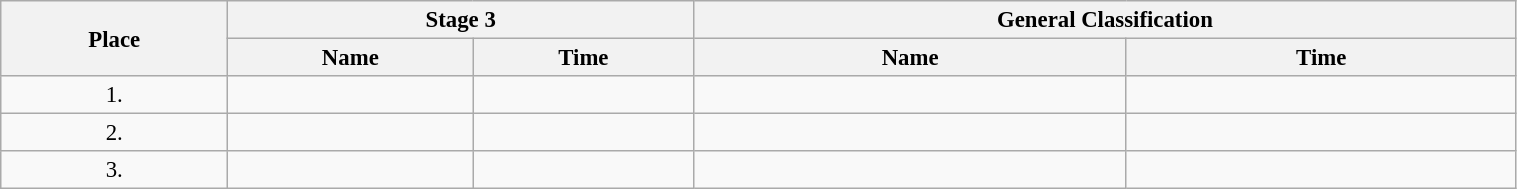<table class="wikitable"  style="font-size:95%; width:80%;">
<tr>
<th rowspan="2">Place</th>
<th colspan="2">Stage 3</th>
<th colspan="2">General Classification</th>
</tr>
<tr>
<th>Name</th>
<th>Time</th>
<th>Name</th>
<th>Time</th>
</tr>
<tr>
<td style="text-align:center;">1.</td>
<td></td>
<td></td>
<td></td>
<td></td>
</tr>
<tr>
<td style="text-align:center;">2.</td>
<td></td>
<td></td>
<td></td>
<td></td>
</tr>
<tr>
<td style="text-align:center;">3.</td>
<td></td>
<td></td>
<td></td>
<td></td>
</tr>
</table>
